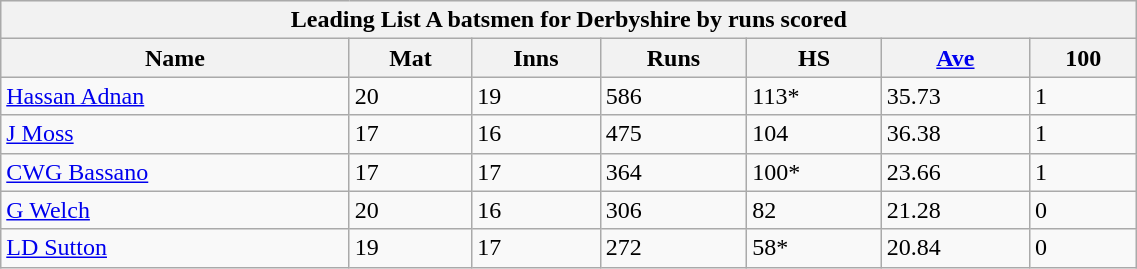<table class="wikitable" style="width:60%;">
<tr style="background:#efefef;">
<th colspan=7>Leading List A batsmen for Derbyshire by runs scored</th>
</tr>
<tr style="background:#efefef;">
<th>Name</th>
<th>Mat</th>
<th>Inns</th>
<th>Runs</th>
<th>HS</th>
<th><a href='#'>Ave</a></th>
<th>100</th>
</tr>
<tr>
<td><a href='#'>Hassan Adnan</a></td>
<td>20</td>
<td>19</td>
<td>586</td>
<td>113*</td>
<td>35.73</td>
<td>1</td>
</tr>
<tr>
<td><a href='#'>J Moss</a></td>
<td>17</td>
<td>16</td>
<td>475</td>
<td>104</td>
<td>36.38</td>
<td>1</td>
</tr>
<tr>
<td><a href='#'>CWG Bassano</a></td>
<td>17</td>
<td>17</td>
<td>364</td>
<td>100*</td>
<td>23.66</td>
<td>1</td>
</tr>
<tr>
<td><a href='#'>G Welch</a></td>
<td>20</td>
<td>16</td>
<td>306</td>
<td>82</td>
<td>21.28</td>
<td>0</td>
</tr>
<tr>
<td><a href='#'>LD Sutton</a></td>
<td>19</td>
<td>17</td>
<td>272</td>
<td>58*</td>
<td>20.84</td>
<td>0</td>
</tr>
</table>
